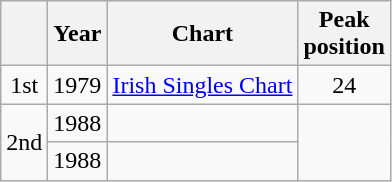<table class="wikitable sortable">
<tr>
<th></th>
<th>Year</th>
<th>Chart</th>
<th>Peak<br>position</th>
</tr>
<tr>
<td style="text-align:center">1st</td>
<td style="text-align:center">1979</td>
<td><a href='#'>Irish Singles Chart</a></td>
<td style="text-align:center">24</td>
</tr>
<tr>
<td rowspan="2" style="text-align:center">2nd</td>
<td style="text-align:center">1988</td>
<td></td>
</tr>
<tr>
<td style="text-align:center">1988</td>
<td></td>
</tr>
</table>
